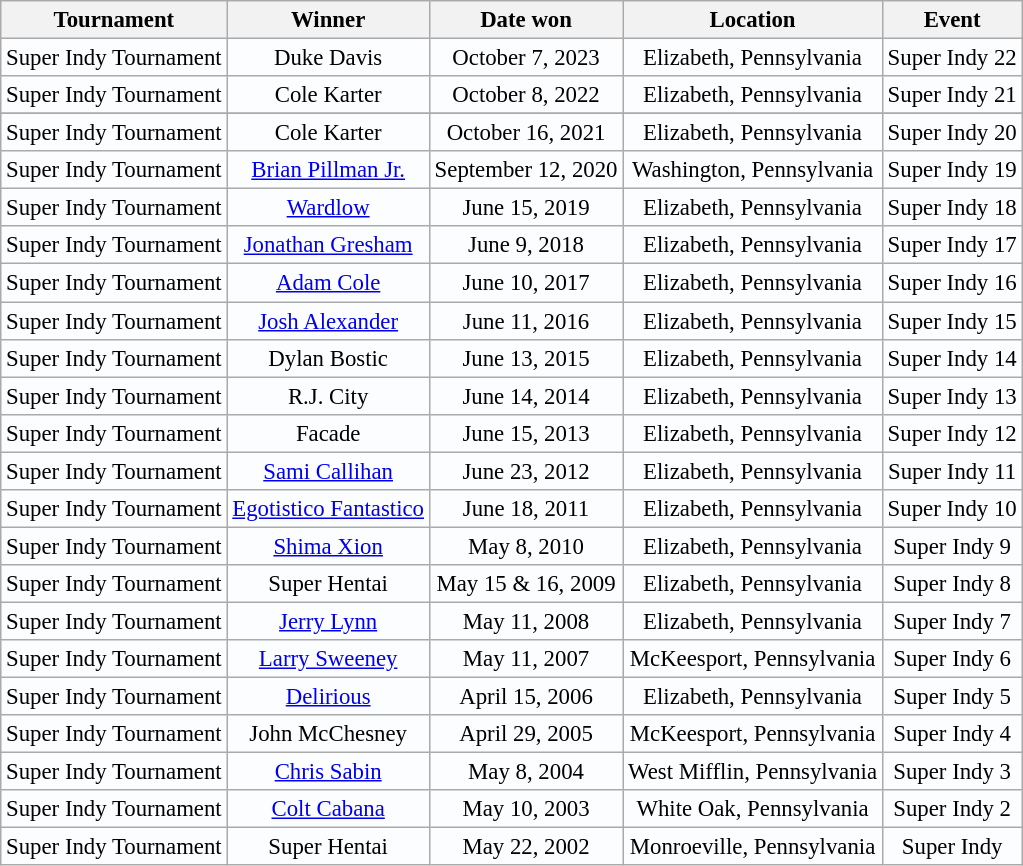<table class="wikitable" style="background:#fcfdff; font-size:95%; text-align: center;">
<tr>
<th>Tournament</th>
<th>Winner</th>
<th>Date won</th>
<th>Location</th>
<th>Event</th>
</tr>
<tr>
<td>Super Indy Tournament</td>
<td>Duke Davis</td>
<td>October 7, 2023</td>
<td>Elizabeth, Pennsylvania</td>
<td>Super Indy 22</td>
</tr>
<tr>
<td>Super Indy Tournament</td>
<td>Cole Karter</td>
<td>October 8, 2022</td>
<td>Elizabeth, Pennsylvania</td>
<td>Super Indy 21</td>
</tr>
<tr>
</tr>
<tr>
<td>Super Indy Tournament</td>
<td>Cole Karter</td>
<td>October 16, 2021</td>
<td>Elizabeth, Pennsylvania</td>
<td>Super Indy 20</td>
</tr>
<tr>
<td>Super Indy Tournament</td>
<td><a href='#'>Brian Pillman Jr.</a></td>
<td>September 12, 2020</td>
<td>Washington, Pennsylvania</td>
<td>Super Indy 19</td>
</tr>
<tr>
<td>Super Indy Tournament</td>
<td><a href='#'>Wardlow</a></td>
<td>June 15, 2019</td>
<td>Elizabeth, Pennsylvania</td>
<td>Super Indy 18</td>
</tr>
<tr>
<td>Super Indy Tournament</td>
<td><a href='#'>Jonathan Gresham</a></td>
<td>June 9, 2018</td>
<td>Elizabeth, Pennsylvania</td>
<td>Super Indy 17</td>
</tr>
<tr>
<td>Super Indy Tournament</td>
<td><a href='#'>Adam Cole</a></td>
<td>June 10, 2017</td>
<td>Elizabeth, Pennsylvania</td>
<td>Super Indy 16</td>
</tr>
<tr>
<td>Super Indy Tournament</td>
<td><a href='#'>Josh Alexander</a></td>
<td>June 11, 2016</td>
<td>Elizabeth, Pennsylvania</td>
<td>Super Indy 15</td>
</tr>
<tr>
<td>Super Indy Tournament</td>
<td>Dylan Bostic</td>
<td>June 13, 2015</td>
<td>Elizabeth, Pennsylvania</td>
<td>Super Indy 14</td>
</tr>
<tr>
<td>Super Indy Tournament</td>
<td>R.J. City</td>
<td>June 14, 2014</td>
<td>Elizabeth, Pennsylvania</td>
<td>Super Indy 13</td>
</tr>
<tr>
<td>Super Indy Tournament</td>
<td>Facade</td>
<td>June 15, 2013</td>
<td>Elizabeth, Pennsylvania</td>
<td>Super Indy 12</td>
</tr>
<tr>
<td>Super Indy Tournament</td>
<td><a href='#'>Sami Callihan</a></td>
<td>June 23, 2012</td>
<td>Elizabeth, Pennsylvania</td>
<td>Super Indy 11</td>
</tr>
<tr>
<td>Super Indy Tournament</td>
<td><a href='#'>Egotistico Fantastico</a></td>
<td>June 18, 2011</td>
<td>Elizabeth, Pennsylvania</td>
<td>Super Indy 10</td>
</tr>
<tr>
<td>Super Indy Tournament</td>
<td><a href='#'>Shima Xion</a></td>
<td>May 8, 2010</td>
<td>Elizabeth, Pennsylvania</td>
<td>Super Indy 9</td>
</tr>
<tr>
<td>Super Indy Tournament</td>
<td>Super Hentai</td>
<td>May 15 & 16, 2009</td>
<td>Elizabeth, Pennsylvania</td>
<td>Super Indy 8</td>
</tr>
<tr>
<td>Super Indy Tournament</td>
<td><a href='#'>Jerry Lynn</a></td>
<td>May 11, 2008</td>
<td>Elizabeth, Pennsylvania</td>
<td>Super Indy 7</td>
</tr>
<tr>
<td>Super Indy Tournament</td>
<td><a href='#'>Larry Sweeney</a></td>
<td>May 11, 2007</td>
<td>McKeesport, Pennsylvania</td>
<td>Super Indy 6</td>
</tr>
<tr>
<td>Super Indy Tournament</td>
<td><a href='#'>Delirious</a></td>
<td>April 15, 2006</td>
<td>Elizabeth, Pennsylvania</td>
<td>Super Indy 5</td>
</tr>
<tr>
<td>Super Indy Tournament</td>
<td>John McChesney</td>
<td>April 29, 2005</td>
<td>McKeesport, Pennsylvania</td>
<td>Super Indy 4</td>
</tr>
<tr>
<td>Super Indy Tournament</td>
<td><a href='#'>Chris Sabin</a></td>
<td>May 8, 2004</td>
<td>West Mifflin, Pennsylvania</td>
<td>Super Indy 3</td>
</tr>
<tr>
<td>Super Indy Tournament</td>
<td><a href='#'>Colt Cabana</a></td>
<td>May 10, 2003</td>
<td>White Oak, Pennsylvania</td>
<td>Super Indy 2</td>
</tr>
<tr>
<td>Super Indy Tournament</td>
<td>Super Hentai</td>
<td>May 22, 2002</td>
<td>Monroeville, Pennsylvania</td>
<td>Super Indy</td>
</tr>
</table>
